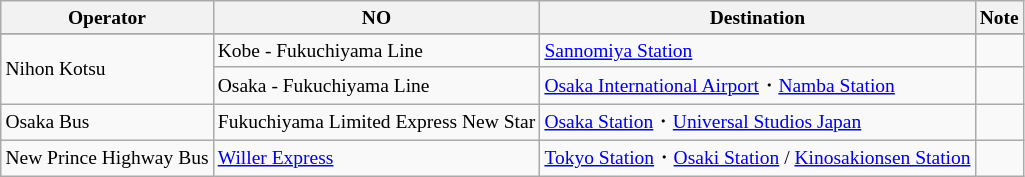<table class="wikitable" style="font-size:small;">
<tr>
<th>Operator</th>
<th>NO</th>
<th>Destination</th>
<th>Note</th>
</tr>
<tr>
</tr>
<tr>
<td rowspan="2">Nihon Kotsu</td>
<td>Kobe - Fukuchiyama Line</td>
<td><a href='#'>Sannomiya Station</a></td>
<td></td>
</tr>
<tr>
<td>Osaka - Fukuchiyama Line</td>
<td><a href='#'>Osaka International Airport</a>・<a href='#'>Namba Station</a></td>
<td></td>
</tr>
<tr>
<td>Osaka Bus</td>
<td>Fukuchiyama Limited Express New Star</td>
<td><a href='#'>Osaka Station</a>・<a href='#'>Universal Studios Japan</a></td>
<td></td>
</tr>
<tr>
<td>New Prince Highway Bus</td>
<td><a href='#'>Willer Express</a></td>
<td><a href='#'>Tokyo Station</a>・<a href='#'>Osaki Station</a> / <a href='#'>Kinosakionsen Station</a></td>
<td></td>
</tr>
</table>
